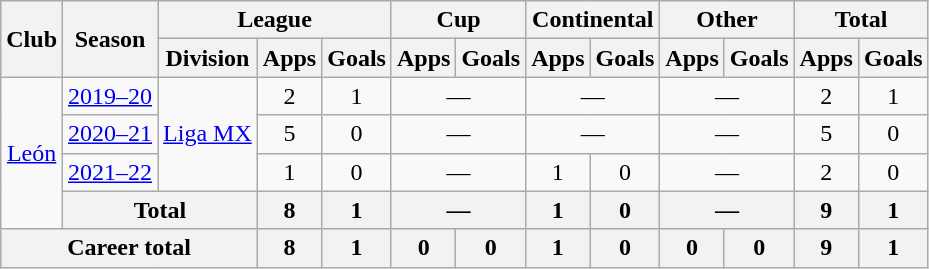<table class="wikitable" style="text-align: center">
<tr>
<th rowspan="2">Club</th>
<th rowspan="2">Season</th>
<th colspan="3">League</th>
<th colspan="2">Cup</th>
<th colspan="2">Continental</th>
<th colspan="2">Other</th>
<th colspan="2">Total</th>
</tr>
<tr>
<th>Division</th>
<th>Apps</th>
<th>Goals</th>
<th>Apps</th>
<th>Goals</th>
<th>Apps</th>
<th>Goals</th>
<th>Apps</th>
<th>Goals</th>
<th>Apps</th>
<th>Goals</th>
</tr>
<tr>
<td rowspan="4"><a href='#'>León</a></td>
<td><a href='#'>2019–20</a></td>
<td rowspan="3"><a href='#'>Liga MX</a></td>
<td>2</td>
<td>1</td>
<td colspan="2">—</td>
<td colspan="2">—</td>
<td colspan="2">—</td>
<td>2</td>
<td>1</td>
</tr>
<tr>
<td><a href='#'>2020–21</a></td>
<td>5</td>
<td>0</td>
<td colspan="2">—</td>
<td colspan="2">—</td>
<td colspan="2">—</td>
<td>5</td>
<td>0</td>
</tr>
<tr>
<td><a href='#'>2021–22</a></td>
<td>1</td>
<td>0</td>
<td colspan="2">—</td>
<td>1</td>
<td>0</td>
<td colspan="2">—</td>
<td>2</td>
<td>0</td>
</tr>
<tr>
<th colspan="2">Total</th>
<th>8</th>
<th>1</th>
<th colspan="2">—</th>
<th>1</th>
<th>0</th>
<th colspan="2">—</th>
<th>9</th>
<th>1</th>
</tr>
<tr>
<th colspan="3"><strong>Career total</strong></th>
<th>8</th>
<th>1</th>
<th>0</th>
<th>0</th>
<th>1</th>
<th>0</th>
<th>0</th>
<th>0</th>
<th>9</th>
<th>1</th>
</tr>
</table>
